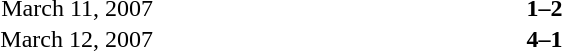<table width=100% cellspacing=1>
<tr>
<th width=120></th>
<th width=220></th>
<th width=70></th>
<th width=220></th>
<th></th>
</tr>
<tr>
<td align=right>March 11, 2007</td>
<td align=right><strong></strong></td>
<td align=center><strong>1–2</strong></td>
<td><strong></strong></td>
</tr>
<tr>
<td align=right>March 12, 2007</td>
<td align=right><strong></strong></td>
<td align=center><strong>4–1</strong></td>
<td><strong></strong></td>
</tr>
</table>
